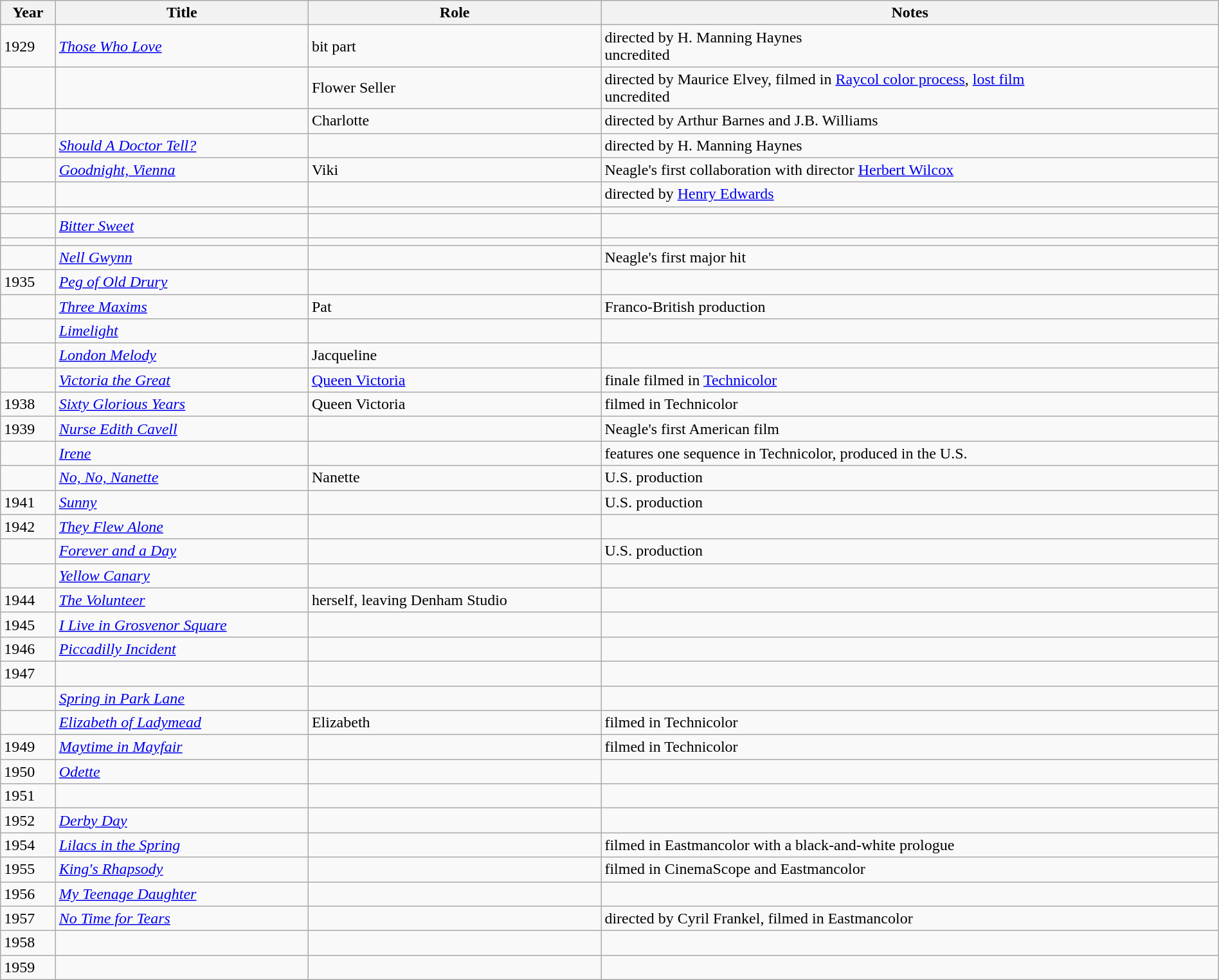<table class="wikitable sortable" width="100%">
<tr>
<th>Year</th>
<th>Title</th>
<th>Role</th>
<th class="unsortable">Notes</th>
</tr>
<tr>
<td>1929</td>
<td><em><a href='#'>Those Who Love</a></em></td>
<td>bit part</td>
<td>directed by H. Manning Haynes<br>uncredited</td>
</tr>
<tr>
<td></td>
<td><em></em></td>
<td>Flower Seller</td>
<td>directed by Maurice Elvey, filmed in <a href='#'>Raycol color process</a>, <a href='#'>lost film</a><br>uncredited</td>
</tr>
<tr>
<td></td>
<td><em></em></td>
<td>Charlotte</td>
<td>directed by Arthur Barnes and J.B. Williams</td>
</tr>
<tr>
<td></td>
<td><em><a href='#'>Should A Doctor Tell?</a></em></td>
<td></td>
<td>directed by H. Manning Haynes</td>
</tr>
<tr>
<td></td>
<td><em><a href='#'>Goodnight, Vienna</a></em></td>
<td>Viki</td>
<td>Neagle's first collaboration with director <a href='#'>Herbert Wilcox</a></td>
</tr>
<tr>
<td></td>
<td><em></em></td>
<td></td>
<td>directed by <a href='#'>Henry Edwards</a></td>
</tr>
<tr>
<td></td>
<td><em></em></td>
<td></td>
<td></td>
</tr>
<tr>
<td></td>
<td><em><a href='#'>Bitter Sweet</a></em></td>
<td></td>
<td></td>
</tr>
<tr>
<td></td>
<td><em></em></td>
<td></td>
<td></td>
</tr>
<tr>
<td></td>
<td><em><a href='#'>Nell Gwynn</a></em></td>
<td></td>
<td>Neagle's first major hit</td>
</tr>
<tr>
<td>1935</td>
<td><em><a href='#'>Peg of Old Drury</a></em></td>
<td></td>
<td></td>
</tr>
<tr>
<td></td>
<td><em><a href='#'>Three Maxims</a></em></td>
<td>Pat</td>
<td>Franco-British production</td>
</tr>
<tr>
<td></td>
<td><em><a href='#'>Limelight</a></em></td>
<td></td>
<td></td>
</tr>
<tr>
<td></td>
<td><em><a href='#'>London Melody</a></em></td>
<td>Jacqueline</td>
<td></td>
</tr>
<tr>
<td></td>
<td><em><a href='#'>Victoria the Great</a></em></td>
<td><a href='#'>Queen Victoria</a></td>
<td>finale filmed in <a href='#'>Technicolor</a></td>
</tr>
<tr>
<td>1938</td>
<td><em><a href='#'>Sixty Glorious Years</a></em></td>
<td>Queen Victoria</td>
<td>filmed in Technicolor</td>
</tr>
<tr>
<td>1939</td>
<td><em><a href='#'>Nurse Edith Cavell</a></em></td>
<td></td>
<td>Neagle's first American film</td>
</tr>
<tr>
<td></td>
<td><em><a href='#'>Irene</a></em></td>
<td></td>
<td>features one sequence in Technicolor, produced in the U.S.</td>
</tr>
<tr>
<td></td>
<td><em><a href='#'>No, No, Nanette</a></em></td>
<td>Nanette</td>
<td>U.S. production</td>
</tr>
<tr>
<td>1941</td>
<td><em><a href='#'>Sunny</a></em></td>
<td></td>
<td>U.S. production</td>
</tr>
<tr>
<td>1942</td>
<td><em><a href='#'>They Flew Alone</a></em></td>
<td></td>
<td></td>
</tr>
<tr>
<td></td>
<td><em><a href='#'>Forever and a Day</a></em></td>
<td></td>
<td>U.S. production</td>
</tr>
<tr>
<td></td>
<td><em><a href='#'>Yellow Canary</a></em></td>
<td></td>
<td></td>
</tr>
<tr>
<td>1944</td>
<td><em><a href='#'>The Volunteer</a></em></td>
<td>herself, leaving Denham Studio</td>
<td></td>
</tr>
<tr>
<td>1945</td>
<td><em><a href='#'>I Live in Grosvenor Square</a></em></td>
<td></td>
<td></td>
</tr>
<tr>
<td>1946</td>
<td><em><a href='#'>Piccadilly Incident</a></em></td>
<td></td>
<td></td>
</tr>
<tr>
<td>1947</td>
<td><em></em></td>
<td></td>
<td></td>
</tr>
<tr>
<td></td>
<td><em><a href='#'>Spring in Park Lane</a></em></td>
<td></td>
<td></td>
</tr>
<tr>
<td></td>
<td><em><a href='#'>Elizabeth of Ladymead</a></em></td>
<td>Elizabeth</td>
<td>filmed in Technicolor</td>
</tr>
<tr>
<td>1949</td>
<td><em><a href='#'>Maytime in Mayfair</a></em></td>
<td></td>
<td>filmed in Technicolor</td>
</tr>
<tr>
<td>1950</td>
<td><em><a href='#'>Odette</a></em></td>
<td></td>
<td></td>
</tr>
<tr>
<td>1951</td>
<td><em></em></td>
<td></td>
<td></td>
</tr>
<tr>
<td>1952</td>
<td><em><a href='#'>Derby Day</a></em></td>
<td></td>
<td></td>
</tr>
<tr>
<td>1954</td>
<td><em><a href='#'>Lilacs in the Spring</a></em></td>
<td></td>
<td>filmed in Eastmancolor with a black-and-white prologue</td>
</tr>
<tr>
<td>1955</td>
<td><em><a href='#'>King's Rhapsody</a></em></td>
<td></td>
<td>filmed in CinemaScope and Eastmancolor</td>
</tr>
<tr>
<td>1956</td>
<td><em><a href='#'>My Teenage Daughter</a></em></td>
<td></td>
<td></td>
</tr>
<tr>
<td>1957</td>
<td><em><a href='#'>No Time for Tears</a></em></td>
<td></td>
<td>directed by Cyril Frankel, filmed in Eastmancolor</td>
</tr>
<tr>
<td>1958</td>
<td><em></em></td>
<td></td>
<td></td>
</tr>
<tr>
<td>1959</td>
<td><em></em></td>
<td></td>
<td></td>
</tr>
</table>
